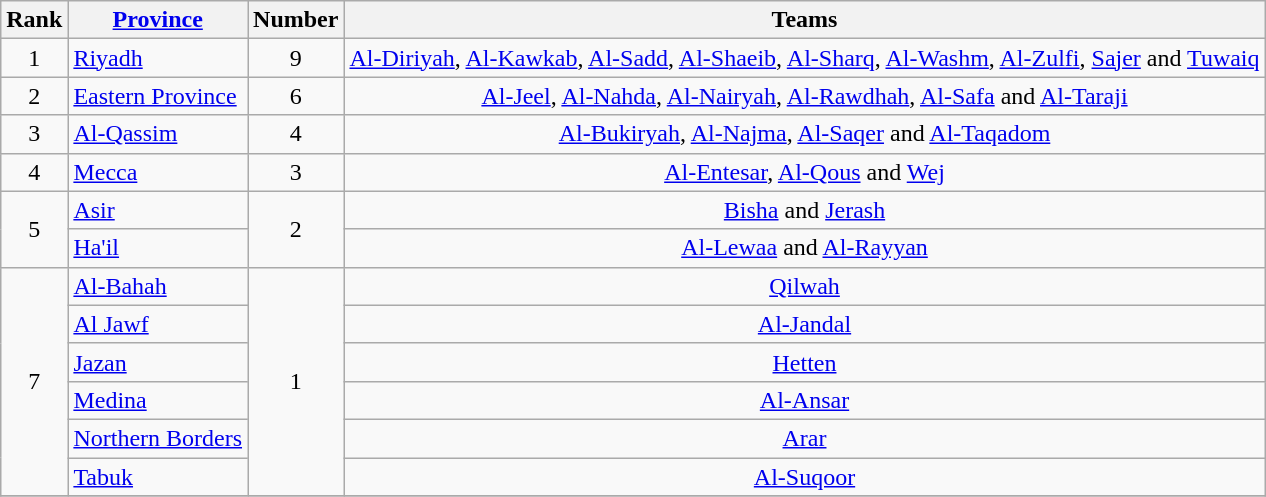<table class="wikitable">
<tr>
<th>Rank</th>
<th><a href='#'>Province</a></th>
<th>Number</th>
<th>Teams</th>
</tr>
<tr>
<td align=center>1</td>
<td><a href='#'>Riyadh</a></td>
<td align=center>9</td>
<td align=center><a href='#'>Al-Diriyah</a>, <a href='#'>Al-Kawkab</a>, <a href='#'>Al-Sadd</a>, <a href='#'>Al-Shaeib</a>, <a href='#'>Al-Sharq</a>, <a href='#'>Al-Washm</a>, <a href='#'>Al-Zulfi</a>, <a href='#'>Sajer</a> and <a href='#'>Tuwaiq</a></td>
</tr>
<tr>
<td align=center>2</td>
<td><a href='#'>Eastern Province</a></td>
<td align=center>6</td>
<td align=center><a href='#'>Al-Jeel</a>, <a href='#'>Al-Nahda</a>, <a href='#'>Al-Nairyah</a>, <a href='#'>Al-Rawdhah</a>, <a href='#'>Al-Safa</a> and <a href='#'>Al-Taraji</a></td>
</tr>
<tr>
<td align=center>3</td>
<td><a href='#'>Al-Qassim</a></td>
<td align=center>4</td>
<td align=center><a href='#'>Al-Bukiryah</a>, <a href='#'>Al-Najma</a>, <a href='#'>Al-Saqer</a> and <a href='#'>Al-Taqadom</a></td>
</tr>
<tr>
<td align=center>4</td>
<td><a href='#'>Mecca</a></td>
<td align=center>3</td>
<td align=center><a href='#'>Al-Entesar</a>, <a href='#'>Al-Qous</a> and <a href='#'>Wej</a></td>
</tr>
<tr>
<td rowspan=2 align=center>5</td>
<td><a href='#'>Asir</a></td>
<td rowspan=2 align=center>2</td>
<td align=center><a href='#'>Bisha</a> and <a href='#'>Jerash</a></td>
</tr>
<tr>
<td><a href='#'>Ha'il</a></td>
<td align=center><a href='#'>Al-Lewaa</a> and <a href='#'>Al-Rayyan</a></td>
</tr>
<tr>
<td rowspan=6 align=center>7</td>
<td><a href='#'>Al-Bahah</a></td>
<td rowspan=6 align=center>1</td>
<td align=center><a href='#'>Qilwah</a></td>
</tr>
<tr>
<td><a href='#'>Al Jawf</a></td>
<td align=center><a href='#'>Al-Jandal</a></td>
</tr>
<tr>
<td><a href='#'>Jazan</a></td>
<td align=center><a href='#'>Hetten</a></td>
</tr>
<tr>
<td><a href='#'>Medina</a></td>
<td align=center><a href='#'>Al-Ansar</a></td>
</tr>
<tr>
<td><a href='#'>Northern Borders</a></td>
<td align=center><a href='#'>Arar</a></td>
</tr>
<tr>
<td><a href='#'>Tabuk</a></td>
<td align=center><a href='#'>Al-Suqoor</a></td>
</tr>
<tr>
</tr>
</table>
